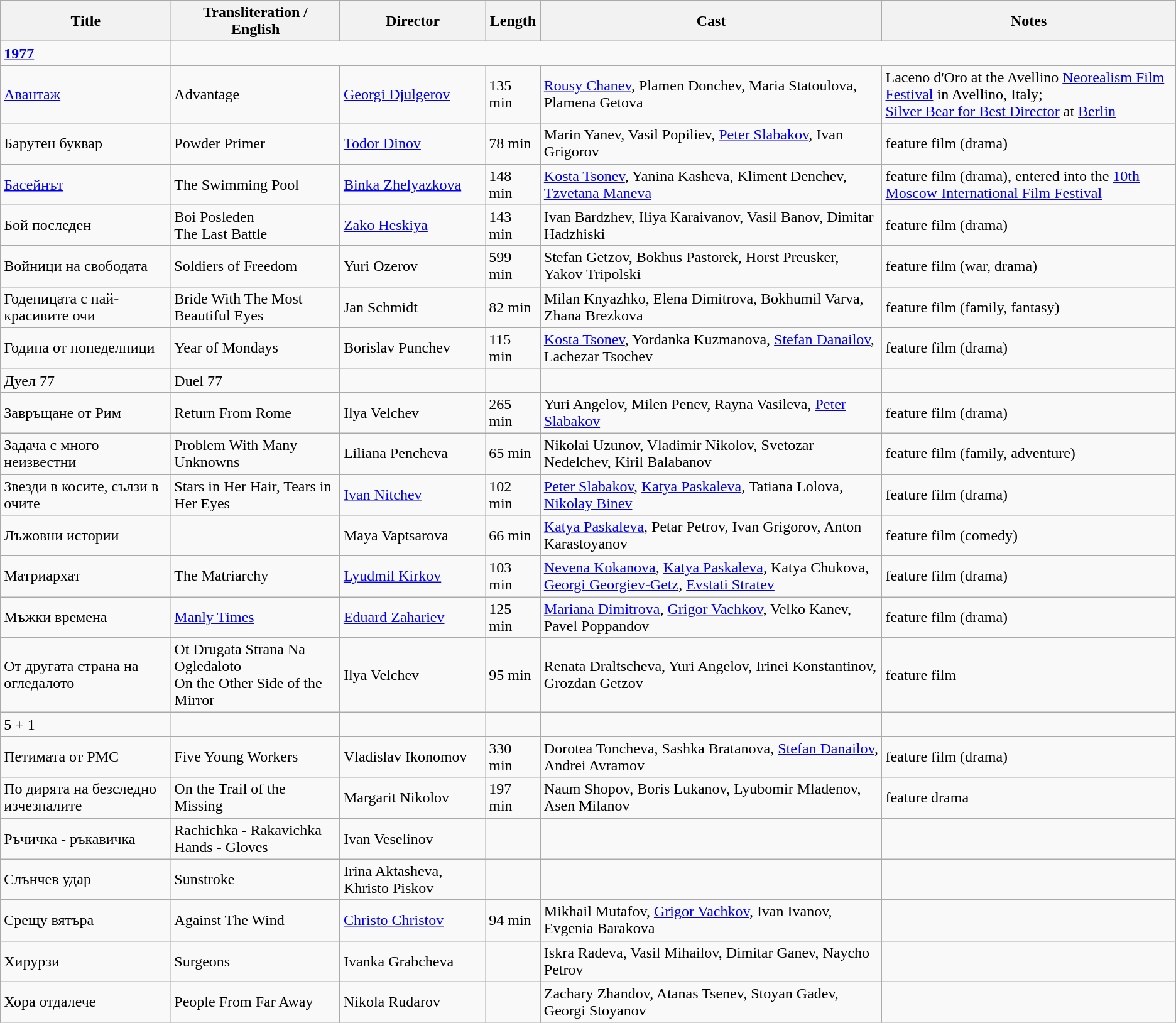<table class="wikitable">
<tr>
<th>Title</th>
<th>Transliteration / <br>English</th>
<th>Director</th>
<th>Length</th>
<th>Cast</th>
<th>Notes</th>
</tr>
<tr>
<td><strong><a href='#'>1977</a></strong></td>
</tr>
<tr>
<td><a href='#'>Авантаж</a></td>
<td>Advantage</td>
<td><a href='#'>Georgi Djulgerov</a></td>
<td>135 min</td>
<td><a href='#'>Rousy Chanev</a>, Plamen Donchev, Maria Statoulova, Plamena Getova</td>
<td>Laceno d'Oro at the Avellino <a href='#'>Neorealism Film Festival</a> in Avellino, Italy;<br><a href='#'>Silver Bear for Best Director</a> at <a href='#'>Berlin</a></td>
</tr>
<tr>
<td>Барутен буквар</td>
<td>Powder Primer</td>
<td><a href='#'>Todor Dinov</a></td>
<td>78 min</td>
<td>Marin Yanev, Vasil Popiliev, <a href='#'>Peter Slabakov</a>, Ivan Grigorov</td>
<td>feature film (drama)</td>
</tr>
<tr>
<td><a href='#'>Басейнът</a></td>
<td>The Swimming Pool</td>
<td><a href='#'>Binka Zhelyazkova</a></td>
<td>148 min</td>
<td><a href='#'>Kosta Tsonev</a>, Yanina Kasheva, Kliment Denchev, <a href='#'>Tzvetana Maneva</a></td>
<td>feature film (drama), entered into the <a href='#'>10th Moscow International Film Festival</a></td>
</tr>
<tr>
<td>Бой последен</td>
<td>Boi Posleden<br>The Last Battle</td>
<td><a href='#'>Zako Heskiya</a></td>
<td>143 min</td>
<td>Ivan Bardzhev, Iliya Karaivanov, Vasil Banov, Dimitar Hadzhiski</td>
<td>feature film (drama)</td>
</tr>
<tr>
<td>Войници на свободата</td>
<td>Soldiers of Freedom</td>
<td>Yuri Ozerov</td>
<td>599 min</td>
<td>Stefan Getzov, Bokhus Pastorek, Horst Preusker, Yakov Tripolski</td>
<td>feature film (war, drama)</td>
</tr>
<tr>
<td>Годеницата с най-красивите очи</td>
<td>Bride With The Most Beautiful Eyes</td>
<td>Jan Schmidt</td>
<td>82 min</td>
<td>Milan Knyazhko, Elena Dimitrova, Bokhumil Varva, Zhana Brezkova</td>
<td>feature film (family, fantasy)</td>
</tr>
<tr>
<td>Година от понеделници</td>
<td>Year of Mondays</td>
<td>Borislav Punchev</td>
<td>115 min</td>
<td><a href='#'>Kosta Tsonev</a>, Yordanka Kuzmanova, <a href='#'>Stefan Danailov</a>, Lachezar Tsochev</td>
<td>feature film (drama)</td>
</tr>
<tr>
<td>Дуел 77</td>
<td>Duel 77</td>
<td></td>
<td></td>
<td></td>
<td></td>
</tr>
<tr>
<td>Завръщане от Рим</td>
<td>Return From Rome</td>
<td>Ilya Velchev</td>
<td>265 min</td>
<td>Yuri Angelov, Milen Penev, Rayna Vasileva, <a href='#'>Peter Slabakov</a></td>
<td>feature film (drama)</td>
</tr>
<tr>
<td>Задача с много неизвестни</td>
<td>Problem With Many Unknowns</td>
<td>Liliana Pencheva</td>
<td>65 min</td>
<td>Nikolai Uzunov, Vladimir Nikolov, Svetozar Nedelchev, Kiril Balabanov</td>
<td>feature film (family, adventure)</td>
</tr>
<tr>
<td>Звезди в косите, сълзи в очите</td>
<td>Stars in Her Hair, Tears in Her Eyes</td>
<td><a href='#'>Ivan Nitchev</a></td>
<td>102 min</td>
<td><a href='#'>Peter Slabakov</a>, <a href='#'>Katya Paskaleva</a>, Tatiana Lolova, <a href='#'>Nikolay Binev</a></td>
<td>feature film (drama)</td>
</tr>
<tr>
<td>Лъжовни истории</td>
<td></td>
<td>Maya Vaptsarova</td>
<td>66 min</td>
<td><a href='#'>Katya Paskaleva</a>, Petar Petrov, Ivan Grigorov, Anton Karastoyanov</td>
<td>feature film (comedy)</td>
</tr>
<tr>
<td>Матриархат</td>
<td>The Matriarchy</td>
<td><a href='#'>Lyudmil Kirkov</a></td>
<td>103 min</td>
<td><a href='#'>Nevena Kokanova</a>, <a href='#'>Katya Paskaleva</a>, Katya Chukova, <a href='#'>Georgi Georgiev-Getz</a>, <a href='#'>Evstati Stratev</a></td>
<td>feature film (drama)</td>
</tr>
<tr>
<td>Мъжки времена</td>
<td><a href='#'>Manly Times</a></td>
<td><a href='#'>Eduard Zahariev</a></td>
<td>125 min</td>
<td><a href='#'>Mariana Dimitrova</a>, <a href='#'>Grigor Vachkov</a>, Velko Kanev, Pavel Poppandov</td>
<td>feature film (drama)</td>
</tr>
<tr>
<td>От другата страна на огледалото</td>
<td>Ot Drugata Strana Na Ogledaloto<br>On the Other Side of the Mirror</td>
<td>Ilya Velchev</td>
<td>95 min</td>
<td>Renata Draltscheva, Yuri Angelov, Irinei Konstantinov, Grozdan Getzov</td>
<td>feature film</td>
</tr>
<tr>
<td>5 + 1</td>
<td></td>
<td></td>
<td></td>
<td></td>
<td></td>
</tr>
<tr>
<td>Петимата от РМС</td>
<td>Five Young Workers</td>
<td>Vladislav Ikonomov</td>
<td>330 min</td>
<td>Dorotea Toncheva, Sashka Bratanova, <a href='#'>Stefan Danailov</a>, Andrei Avramov</td>
<td>feature film (drama)</td>
</tr>
<tr>
<td>По дирята на безследно изчезналите</td>
<td>On the Trail of the Missing</td>
<td>Margarit Nikolov</td>
<td>197 min</td>
<td>Naum Shopov, Boris Lukanov, Lyubomir Mladenov, Asen Milanov</td>
<td>feature drama</td>
</tr>
<tr>
<td>Ръчичка - ръкавичка</td>
<td>Rachichka - Rakavichka<br>Hands - Gloves</td>
<td>Ivan Veselinov</td>
<td></td>
<td></td>
<td></td>
</tr>
<tr>
<td>Слънчев удар</td>
<td>Sunstroke</td>
<td>Irina Aktasheva, Khristo Piskov</td>
<td></td>
<td></td>
<td></td>
</tr>
<tr>
<td>Срещу вятъра</td>
<td>Against The Wind</td>
<td><a href='#'>Christo Christov</a></td>
<td>94 min</td>
<td>Mikhail Mutafov, <a href='#'>Grigor Vachkov</a>, Ivan Ivanov, Evgenia Barakova</td>
<td></td>
</tr>
<tr>
<td>Хирурзи</td>
<td>Surgeons</td>
<td>Ivanka Grabcheva</td>
<td></td>
<td>Iskra Radeva, Vasil Mihailov, Dimitar Ganev, Naycho Petrov</td>
<td></td>
</tr>
<tr>
<td>Хора отдалече</td>
<td>People From Far Away</td>
<td>Nikola Rudarov</td>
<td></td>
<td>Zachary Zhandov, Atanas Tsenev, Stoyan Gadev, Georgi Stoyanov</td>
<td></td>
</tr>
</table>
